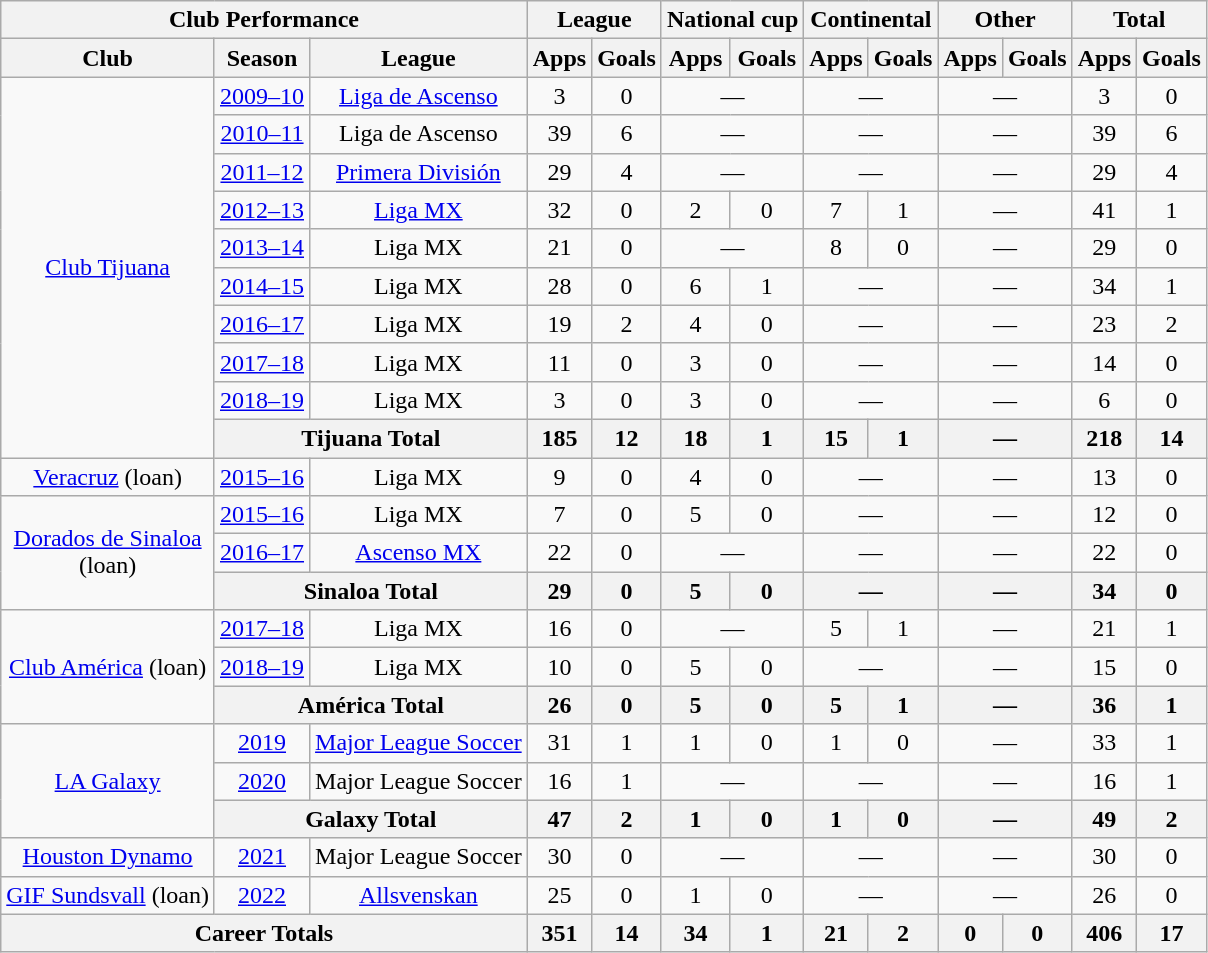<table class="wikitable" style="text-align:center">
<tr>
<th colspan="3">Club Performance</th>
<th colspan="2">League</th>
<th colspan="2">National cup</th>
<th colspan="2">Continental</th>
<th colspan="2">Other</th>
<th colspan="2">Total</th>
</tr>
<tr>
<th>Club</th>
<th>Season</th>
<th>League</th>
<th>Apps</th>
<th>Goals</th>
<th>Apps</th>
<th>Goals</th>
<th>Apps</th>
<th>Goals</th>
<th>Apps</th>
<th>Goals</th>
<th>Apps</th>
<th>Goals</th>
</tr>
<tr>
<td rowspan="10"><a href='#'>Club Tijuana</a></td>
<td><a href='#'>2009–10</a></td>
<td><a href='#'>Liga de Ascenso</a></td>
<td>3</td>
<td>0</td>
<td colspan="2">—</td>
<td colspan="2">—</td>
<td colspan="2">—</td>
<td>3</td>
<td>0</td>
</tr>
<tr>
<td><a href='#'>2010–11</a></td>
<td>Liga de Ascenso</td>
<td>39</td>
<td>6</td>
<td colspan="2">—</td>
<td colspan="2">—</td>
<td colspan="2">—</td>
<td>39</td>
<td>6</td>
</tr>
<tr>
<td><a href='#'>2011–12</a></td>
<td><a href='#'>Primera División</a></td>
<td>29</td>
<td>4</td>
<td colspan="2">—</td>
<td colspan="2">—</td>
<td colspan="2">—</td>
<td>29</td>
<td>4</td>
</tr>
<tr>
<td><a href='#'>2012–13</a></td>
<td><a href='#'>Liga MX</a></td>
<td>32</td>
<td>0</td>
<td>2</td>
<td>0</td>
<td>7</td>
<td>1</td>
<td colspan="2">—</td>
<td>41</td>
<td>1</td>
</tr>
<tr>
<td><a href='#'>2013–14</a></td>
<td>Liga MX</td>
<td>21</td>
<td>0</td>
<td colspan="2">—</td>
<td>8</td>
<td>0</td>
<td colspan="2">—</td>
<td>29</td>
<td>0</td>
</tr>
<tr>
<td><a href='#'>2014–15</a></td>
<td>Liga MX</td>
<td>28</td>
<td>0</td>
<td>6</td>
<td>1</td>
<td colspan="2">—</td>
<td colspan="2">—</td>
<td>34</td>
<td>1</td>
</tr>
<tr>
<td><a href='#'>2016–17</a></td>
<td>Liga MX</td>
<td>19</td>
<td>2</td>
<td>4</td>
<td>0</td>
<td colspan="2">—</td>
<td colspan="2">—</td>
<td>23</td>
<td>2</td>
</tr>
<tr>
<td><a href='#'>2017–18</a></td>
<td>Liga MX</td>
<td>11</td>
<td>0</td>
<td>3</td>
<td>0</td>
<td colspan="2">—</td>
<td colspan="2">—</td>
<td>14</td>
<td>0</td>
</tr>
<tr>
<td><a href='#'>2018–19</a></td>
<td>Liga MX</td>
<td>3</td>
<td>0</td>
<td>3</td>
<td>0</td>
<td colspan="2">—</td>
<td colspan="2">—</td>
<td>6</td>
<td>0</td>
</tr>
<tr>
<th colspan="2">Tijuana Total</th>
<th>185</th>
<th>12</th>
<th>18</th>
<th>1</th>
<th>15</th>
<th>1</th>
<th colspan="2">—</th>
<th>218</th>
<th>14</th>
</tr>
<tr>
<td><a href='#'>Veracruz</a> (loan)</td>
<td><a href='#'>2015–16</a></td>
<td>Liga MX</td>
<td>9</td>
<td>0</td>
<td>4</td>
<td>0</td>
<td colspan="2">—</td>
<td colspan="2">—</td>
<td>13</td>
<td>0</td>
</tr>
<tr>
<td rowspan="3"><a href='#'>Dorados de Sinaloa</a><br>(loan)</td>
<td><a href='#'>2015–16</a></td>
<td>Liga MX</td>
<td>7</td>
<td>0</td>
<td>5</td>
<td>0</td>
<td colspan="2">—</td>
<td colspan="2">—</td>
<td>12</td>
<td>0</td>
</tr>
<tr>
<td><a href='#'>2016–17</a></td>
<td><a href='#'>Ascenso MX</a></td>
<td>22</td>
<td>0</td>
<td colspan="2">—</td>
<td colspan="2">—</td>
<td colspan="2">—</td>
<td>22</td>
<td>0</td>
</tr>
<tr>
<th colspan="2">Sinaloa Total</th>
<th>29</th>
<th>0</th>
<th>5</th>
<th>0</th>
<th colspan="2">—</th>
<th colspan="2">—</th>
<th>34</th>
<th>0</th>
</tr>
<tr>
<td rowspan="3"><a href='#'>Club América</a> (loan)</td>
<td><a href='#'>2017–18</a></td>
<td>Liga MX</td>
<td>16</td>
<td>0</td>
<td colspan="2">—</td>
<td>5</td>
<td>1</td>
<td colspan="2">—</td>
<td>21</td>
<td>1</td>
</tr>
<tr>
<td><a href='#'>2018–19</a></td>
<td>Liga MX</td>
<td>10</td>
<td>0</td>
<td>5</td>
<td>0</td>
<td colspan="2">—</td>
<td colspan="2">—</td>
<td>15</td>
<td>0</td>
</tr>
<tr>
<th colspan="2">América Total</th>
<th>26</th>
<th>0</th>
<th>5</th>
<th>0</th>
<th>5</th>
<th>1</th>
<th colspan="2">—</th>
<th>36</th>
<th>1</th>
</tr>
<tr>
<td rowspan="3"><a href='#'>LA Galaxy</a></td>
<td><a href='#'>2019</a></td>
<td><a href='#'>Major League Soccer</a></td>
<td>31</td>
<td>1</td>
<td>1</td>
<td>0</td>
<td>1</td>
<td>0</td>
<td colspan="2">—</td>
<td>33</td>
<td>1</td>
</tr>
<tr>
<td><a href='#'>2020</a></td>
<td>Major League Soccer</td>
<td>16</td>
<td>1</td>
<td colspan="2">—</td>
<td colspan="2">—</td>
<td colspan="2">—</td>
<td>16</td>
<td>1</td>
</tr>
<tr>
<th colspan="2">Galaxy Total</th>
<th>47</th>
<th>2</th>
<th>1</th>
<th>0</th>
<th>1</th>
<th>0</th>
<th colspan="2">—</th>
<th>49</th>
<th>2</th>
</tr>
<tr>
<td><a href='#'>Houston Dynamo</a></td>
<td><a href='#'>2021</a></td>
<td>Major League Soccer</td>
<td>30</td>
<td>0</td>
<td colspan="2">—</td>
<td colspan="2">—</td>
<td colspan="2">—</td>
<td>30</td>
<td>0</td>
</tr>
<tr>
<td><a href='#'>GIF Sundsvall</a> (loan)</td>
<td><a href='#'>2022</a></td>
<td><a href='#'>Allsvenskan</a></td>
<td>25</td>
<td>0</td>
<td>1</td>
<td>0</td>
<td colspan="2">—</td>
<td colspan="2">—</td>
<td>26</td>
<td>0</td>
</tr>
<tr>
<th colspan="3">Career Totals</th>
<th>351</th>
<th>14</th>
<th>34</th>
<th>1</th>
<th>21</th>
<th>2</th>
<th>0</th>
<th>0</th>
<th>406</th>
<th>17</th>
</tr>
</table>
